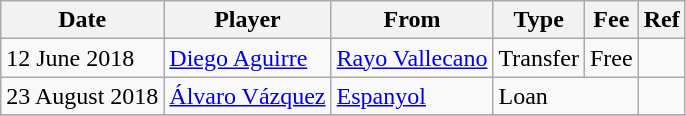<table class="wikitable">
<tr>
<th>Date</th>
<th>Player</th>
<th>From</th>
<th>Type</th>
<th>Fee</th>
<th>Ref</th>
</tr>
<tr>
<td>12 June 2018</td>
<td> <a href='#'>Diego Aguirre</a></td>
<td> <a href='#'>Rayo Vallecano</a></td>
<td>Transfer</td>
<td>Free</td>
<td></td>
</tr>
<tr>
<td>23 August 2018</td>
<td> <a href='#'>Álvaro Vázquez</a></td>
<td> <a href='#'>Espanyol</a></td>
<td colspan=2>Loan</td>
<td></td>
</tr>
<tr>
</tr>
</table>
